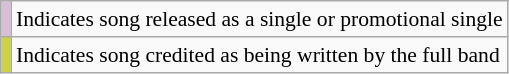<table class="wikitable" style="font-size:90%;">
<tr>
<td style="background-color:#D8BFD8"> </td>
<td>Indicates song released as a single or promotional single</td>
</tr>
<tr>
<td style="background-color:#ced343"> </td>
<td>Indicates song credited as being written by the full band</td>
</tr>
</table>
